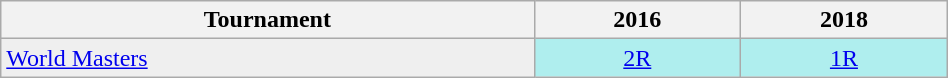<table class="wikitable" style="width:50%; margin:0">
<tr>
<th>Tournament</th>
<th>2016</th>
<th>2018</th>
</tr>
<tr>
<td style="background:#efefef;"><a href='#'>World Masters</a></td>
<td style="text-align:center; background:#afeeee;"><a href='#'>2R</a></td>
<td style="text-align:center; background:#afeeee;"><a href='#'>1R</a></td>
</tr>
</table>
